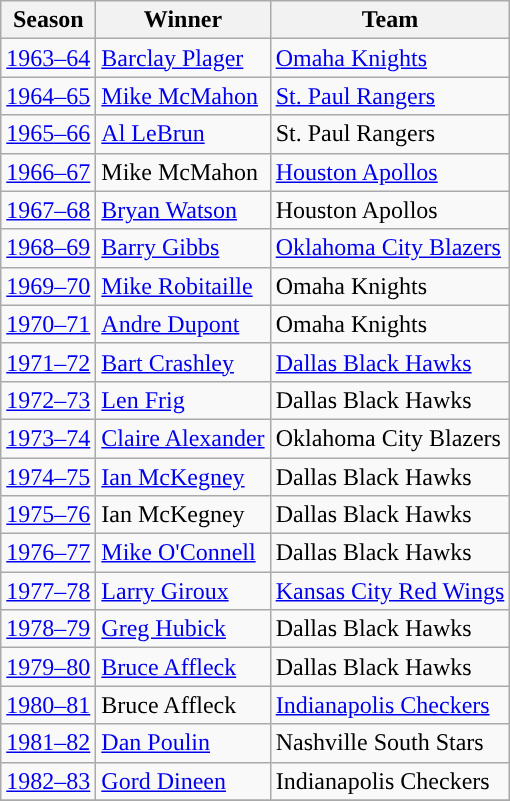<table class="wikitable sortable" style="width=60%">
<tr>
<th>Season</th>
<th>Winner</th>
<th>Team</th>
</tr>
<tr>
<td><a href='#'>1963–64</a></td>
<td><a href='#'>Barclay Plager</a></td>
<td><a href='#'>Omaha Knights</a></td>
</tr>
<tr>
<td><a href='#'>1964–65</a></td>
<td><a href='#'>Mike McMahon</a></td>
<td><a href='#'>St. Paul Rangers</a></td>
</tr>
<tr>
<td><a href='#'>1965–66</a></td>
<td><a href='#'>Al LeBrun</a></td>
<td>St. Paul Rangers</td>
</tr>
<tr>
<td><a href='#'>1966–67</a></td>
<td>Mike McMahon</td>
<td><a href='#'>Houston Apollos</a></td>
</tr>
<tr>
<td><a href='#'>1967–68</a></td>
<td><a href='#'>Bryan Watson</a></td>
<td>Houston Apollos</td>
</tr>
<tr>
<td><a href='#'>1968–69</a></td>
<td><a href='#'>Barry Gibbs</a></td>
<td><a href='#'>Oklahoma City Blazers</a></td>
</tr>
<tr>
<td><a href='#'>1969–70</a></td>
<td><a href='#'>Mike Robitaille</a></td>
<td>Omaha Knights</td>
</tr>
<tr>
<td><a href='#'>1970–71</a></td>
<td><a href='#'>Andre Dupont</a></td>
<td>Omaha Knights</td>
</tr>
<tr>
<td><a href='#'>1971–72</a></td>
<td><a href='#'>Bart Crashley</a></td>
<td><a href='#'>Dallas Black Hawks</a></td>
</tr>
<tr>
<td><a href='#'>1972–73</a></td>
<td><a href='#'>Len Frig</a></td>
<td>Dallas Black Hawks</td>
</tr>
<tr>
<td><a href='#'>1973–74</a></td>
<td><a href='#'>Claire Alexander</a></td>
<td>Oklahoma City Blazers</td>
</tr>
<tr>
<td><a href='#'>1974–75</a></td>
<td><a href='#'>Ian McKegney</a></td>
<td>Dallas Black Hawks</td>
</tr>
<tr>
<td><a href='#'>1975–76</a></td>
<td>Ian McKegney</td>
<td>Dallas Black Hawks</td>
</tr>
<tr>
<td><a href='#'>1976–77</a></td>
<td><a href='#'>Mike O'Connell</a></td>
<td>Dallas Black Hawks</td>
</tr>
<tr>
<td><a href='#'>1977–78</a></td>
<td><a href='#'>Larry Giroux</a></td>
<td><a href='#'>Kansas City Red Wings</a></td>
</tr>
<tr>
<td><a href='#'>1978–79</a></td>
<td><a href='#'>Greg Hubick</a></td>
<td>Dallas Black Hawks</td>
</tr>
<tr>
<td><a href='#'>1979–80</a></td>
<td><a href='#'>Bruce Affleck</a></td>
<td>Dallas Black Hawks</td>
</tr>
<tr>
<td><a href='#'>1980–81</a></td>
<td>Bruce Affleck</td>
<td><a href='#'>Indianapolis Checkers</a></td>
</tr>
<tr>
<td><a href='#'>1981–82</a></td>
<td><a href='#'>Dan Poulin</a></td>
<td>Nashville South Stars</td>
</tr>
<tr>
<td><a href='#'>1982–83</a></td>
<td><a href='#'>Gord Dineen</a></td>
<td>Indianapolis Checkers</td>
</tr>
<tr>
</tr>
</table>
